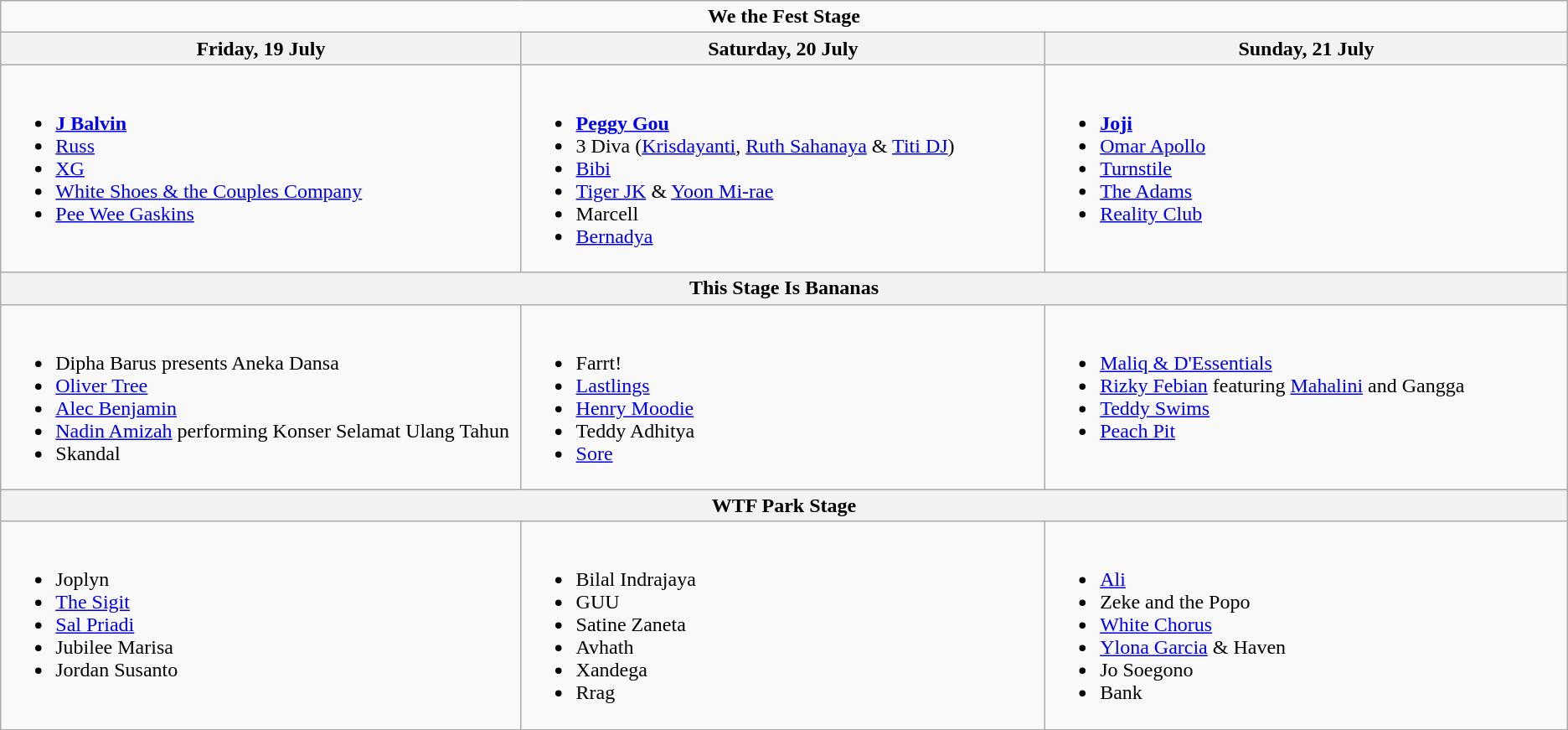<table class="wikitable">
<tr>
<td colspan="3" align="center"><strong>We the Fest Stage</strong></td>
</tr>
<tr>
<th width="500">Friday, 19 July</th>
<th width="500">Saturday, 20 July</th>
<th width="500">Sunday, 21 July</th>
</tr>
<tr valign="top">
<td><br><ul><li><strong><a href='#'>J Balvin</a></strong></li><li><a href='#'>Russ</a></li><li><a href='#'>XG</a></li><li><a href='#'>White Shoes & the Couples Company</a></li><li><a href='#'>Pee Wee Gaskins</a></li></ul></td>
<td><br><ul><li><strong><a href='#'>Peggy Gou</a></strong></li><li>3 Diva (<a href='#'>Krisdayanti</a>, <a href='#'>Ruth Sahanaya</a> & <a href='#'>Titi DJ</a>)</li><li><a href='#'>Bibi</a></li><li><a href='#'>Tiger JK</a> & <a href='#'>Yoon Mi-rae</a></li><li>Marcell</li><li><a href='#'>Bernadya</a></li></ul></td>
<td><br><ul><li><strong><a href='#'>Joji</a></strong></li><li><a href='#'>Omar Apollo</a></li><li><a href='#'>Turnstile</a></li><li><a href='#'>The Adams</a></li><li><a href='#'>Reality Club</a></li></ul></td>
</tr>
<tr>
<th colspan="3">This Stage Is Bananas</th>
</tr>
<tr valign="top">
<td><br><ul><li>Dipha Barus presents Aneka Dansa</li><li><a href='#'>Oliver Tree</a></li><li><a href='#'>Alec Benjamin</a></li><li><a href='#'>Nadin Amizah</a> performing Konser Selamat Ulang Tahun</li><li>Skandal</li></ul></td>
<td><br><ul><li>Farrt!</li><li><a href='#'>Lastlings</a></li><li><a href='#'>Henry Moodie</a></li><li>Teddy Adhitya</li><li><a href='#'>Sore</a></li></ul></td>
<td><br><ul><li><a href='#'>Maliq & D'Essentials</a></li><li><a href='#'>Rizky Febian</a> featuring <a href='#'>Mahalini</a> and Gangga</li><li><a href='#'>Teddy Swims</a></li><li><a href='#'>Peach Pit</a></li></ul></td>
</tr>
<tr>
<th colspan="3">WTF Park Stage</th>
</tr>
<tr valign="top">
<td><br><ul><li>Joplyn</li><li><a href='#'>The Sigit</a></li><li><a href='#'>Sal Priadi</a></li><li>Jubilee Marisa</li><li>Jordan Susanto</li></ul></td>
<td><br><ul><li>Bilal Indrajaya</li><li>GUU</li><li>Satine Zaneta</li><li>Avhath</li><li>Xandega</li><li>Rrag</li></ul></td>
<td><br><ul><li><a href='#'>Ali</a></li><li>Zeke and the Popo</li><li><a href='#'>White Chorus</a></li><li><a href='#'>Ylona Garcia</a> & Haven</li><li>Jo Soegono</li><li>Bank</li></ul></td>
</tr>
</table>
